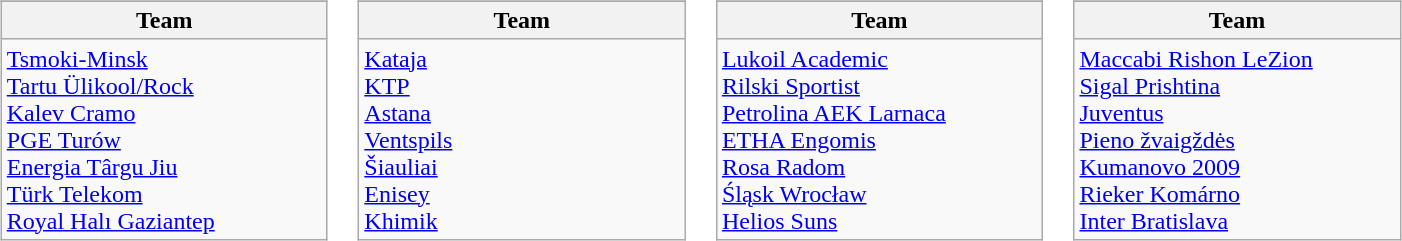<table>
<tr valign=top>
<td><br><table class="wikitable">
<tr>
</tr>
<tr>
<th width=210>Team</th>
</tr>
<tr>
<td> <a href='#'>Tsmoki-Minsk</a><br> <a href='#'>Tartu Ülikool/Rock</a><br> <a href='#'>Kalev Cramo</a><br> <a href='#'>PGE Turów</a><br> <a href='#'>Energia Târgu Jiu</a><br> <a href='#'>Türk Telekom</a><br> <a href='#'>Royal Halı Gaziantep</a></td>
</tr>
</table>
</td>
<td><br><table class="wikitable">
<tr>
</tr>
<tr>
<th width=210>Team</th>
</tr>
<tr>
<td> <a href='#'>Kataja</a><br> <a href='#'>KTP</a><br> <a href='#'>Astana</a><br> <a href='#'>Ventspils</a><br> <a href='#'>Šiauliai</a><br> <a href='#'>Enisey</a><br> <a href='#'>Khimik</a></td>
</tr>
</table>
</td>
<td><br><table class="wikitable">
<tr>
</tr>
<tr>
<th width=210>Team</th>
</tr>
<tr>
<td> <a href='#'>Lukoil Academic</a><br> <a href='#'>Rilski Sportist</a><br> <a href='#'>Petrolina AEK Larnaca</a><br> <a href='#'>ETHA Engomis</a><br> <a href='#'>Rosa Radom</a><br> <a href='#'>Śląsk Wrocław</a><br> <a href='#'>Helios Suns</a></td>
</tr>
</table>
</td>
<td><br><table class="wikitable">
<tr>
</tr>
<tr>
<th width=210>Team</th>
</tr>
<tr>
<td> <a href='#'>Maccabi Rishon LeZion</a><br> <a href='#'>Sigal Prishtina</a><br> <a href='#'>Juventus</a><br> <a href='#'>Pieno žvaigždės</a><br> <a href='#'>Kumanovo 2009</a><br> <a href='#'>Rieker Komárno</a><br> <a href='#'>Inter Bratislava</a></td>
</tr>
</table>
</td>
</tr>
</table>
